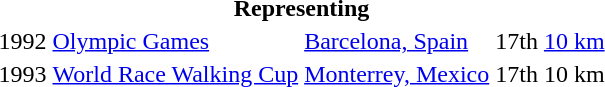<table>
<tr>
<th colspan="5">Representing </th>
</tr>
<tr>
<td>1992</td>
<td><a href='#'>Olympic Games</a></td>
<td><a href='#'>Barcelona, Spain</a></td>
<td>17th</td>
<td><a href='#'>10 km</a></td>
</tr>
<tr>
<td>1993</td>
<td><a href='#'>World Race Walking Cup</a></td>
<td><a href='#'>Monterrey, Mexico</a></td>
<td>17th</td>
<td>10 km</td>
</tr>
</table>
